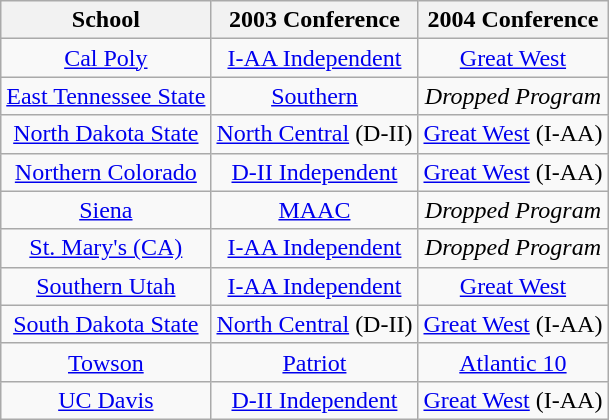<table class="wikitable sortable">
<tr>
<th>School</th>
<th>2003 Conference</th>
<th>2004 Conference</th>
</tr>
<tr style="text-align:center;">
<td><a href='#'>Cal Poly</a></td>
<td><a href='#'>I-AA Independent</a></td>
<td><a href='#'>Great West</a></td>
</tr>
<tr style="text-align:center;">
<td><a href='#'>East Tennessee State</a></td>
<td><a href='#'>Southern</a></td>
<td><em>Dropped Program</em></td>
</tr>
<tr style="text-align:center;">
<td><a href='#'>North Dakota State</a></td>
<td><a href='#'>North Central</a> (D-II)</td>
<td><a href='#'>Great West</a> (I-AA)</td>
</tr>
<tr style="text-align:center;">
<td><a href='#'>Northern Colorado</a></td>
<td><a href='#'>D-II Independent</a></td>
<td><a href='#'>Great West</a> (I-AA)</td>
</tr>
<tr style="text-align:center;">
<td><a href='#'>Siena</a></td>
<td><a href='#'>MAAC</a></td>
<td><em>Dropped Program</em></td>
</tr>
<tr style="text-align:center;">
<td><a href='#'>St. Mary's (CA)</a></td>
<td><a href='#'>I-AA Independent</a></td>
<td><em>Dropped Program</em></td>
</tr>
<tr style="text-align:center;">
<td><a href='#'>Southern Utah</a></td>
<td><a href='#'>I-AA Independent</a></td>
<td><a href='#'>Great West</a></td>
</tr>
<tr style="text-align:center;">
<td><a href='#'>South Dakota State</a></td>
<td><a href='#'>North Central</a> (D-II)</td>
<td><a href='#'>Great West</a> (I-AA)</td>
</tr>
<tr style="text-align:center;">
<td><a href='#'>Towson</a></td>
<td><a href='#'>Patriot</a></td>
<td><a href='#'>Atlantic 10</a></td>
</tr>
<tr style="text-align:center;">
<td><a href='#'>UC Davis</a></td>
<td><a href='#'>D-II Independent</a></td>
<td><a href='#'>Great West</a> (I-AA)</td>
</tr>
</table>
